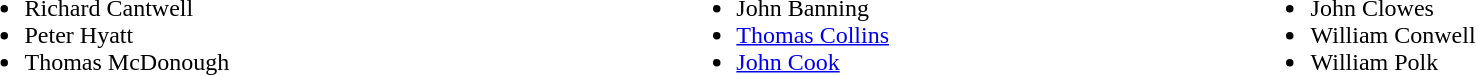<table width=100%>
<tr valign=top>
<td><br><ul><li>Richard Cantwell</li><li>Peter Hyatt</li><li>Thomas McDonough</li></ul></td>
<td><br><ul><li>John Banning</li><li><a href='#'>Thomas Collins</a></li><li><a href='#'>John Cook</a></li></ul></td>
<td><br><ul><li>John Clowes</li><li>William Conwell</li><li>William Polk</li></ul></td>
</tr>
</table>
